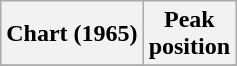<table class="wikitable plainrowheaders" style="text-align:center">
<tr>
<th scope="col">Chart (1965)</th>
<th scope="col">Peak<br>position</th>
</tr>
<tr>
</tr>
</table>
